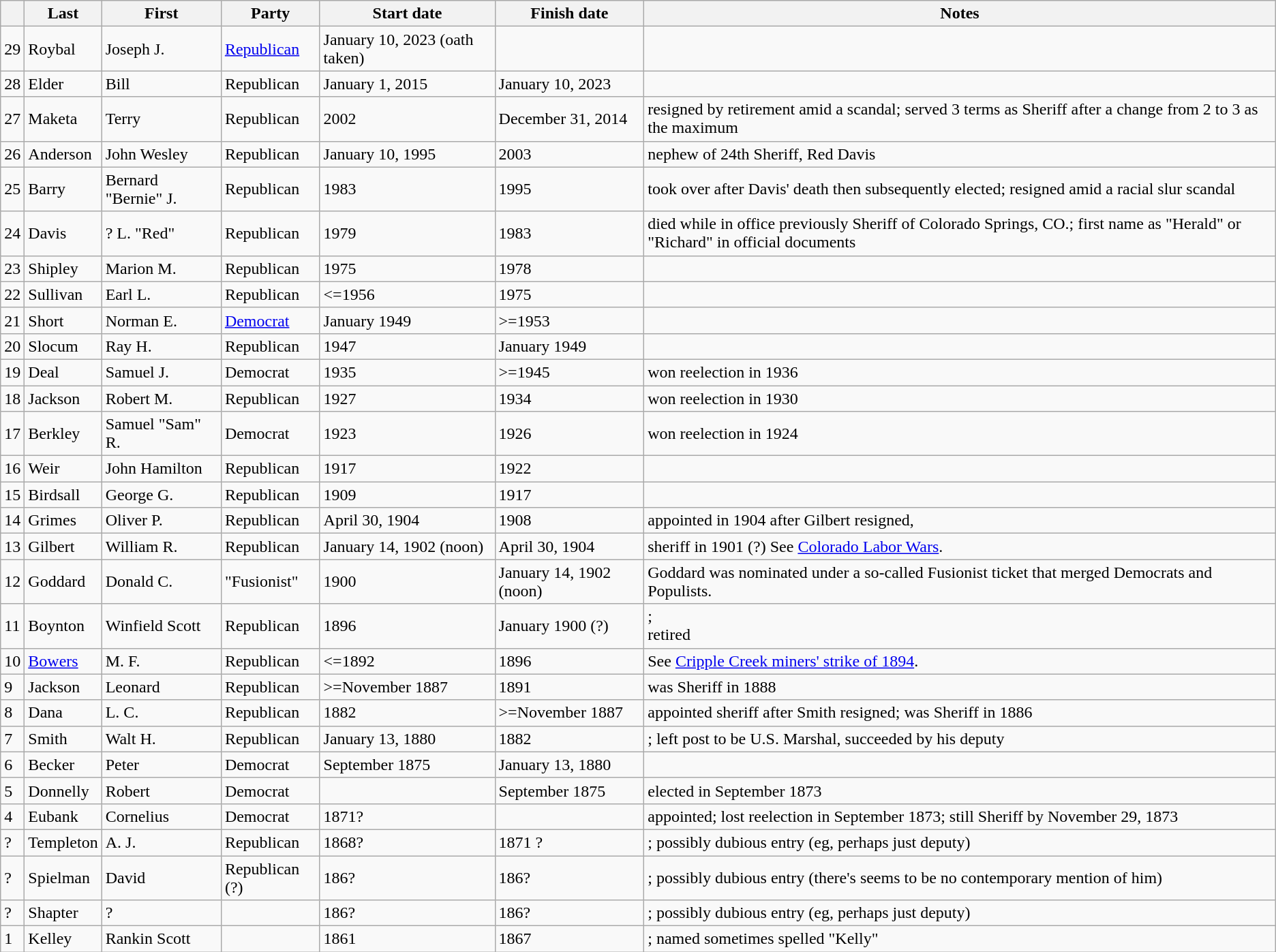<table class="wikitable sortable plainrowheaders">
<tr>
<th scope="col"></th>
<th scope="col">Last</th>
<th scope="col">First</th>
<th scope="col">Party</th>
<th scope="col">Start date</th>
<th scope="col">Finish date</th>
<th scope="col" class="unsortable">Notes</th>
</tr>
<tr>
<td>29</td>
<td>Roybal</td>
<td>Joseph J.</td>
<td><a href='#'>Republican</a></td>
<td>January 10, 2023 (oath taken)</td>
<td></td>
<td></td>
</tr>
<tr>
<td>28</td>
<td>Elder</td>
<td>Bill</td>
<td>Republican</td>
<td>January 1, 2015</td>
<td>January 10, 2023</td>
<td></td>
</tr>
<tr>
<td>27</td>
<td>Maketa</td>
<td>Terry</td>
<td>Republican</td>
<td>2002</td>
<td>December 31, 2014</td>
<td>resigned by retirement amid a scandal; served 3 terms as Sheriff after a change from 2 to 3 as the maximum</td>
</tr>
<tr>
<td>26</td>
<td>Anderson</td>
<td>John Wesley</td>
<td>Republican</td>
<td>January 10, 1995</td>
<td>2003</td>
<td>nephew of 24th Sheriff, Red Davis</td>
</tr>
<tr>
<td>25</td>
<td>Barry</td>
<td>Bernard "Bernie" J.</td>
<td>Republican</td>
<td>1983</td>
<td>1995</td>
<td>took over after Davis' death then subsequently elected; resigned amid a racial slur scandal</td>
</tr>
<tr>
<td>24</td>
<td>Davis</td>
<td>? L. "Red"</td>
<td>Republican</td>
<td>1979</td>
<td>1983</td>
<td>died while in office previously Sheriff of Colorado Springs, CO.; first name as "Herald" or "Richard" in official documents</td>
</tr>
<tr>
<td>23</td>
<td>Shipley</td>
<td>Marion M.</td>
<td>Republican</td>
<td>1975</td>
<td>1978</td>
<td></td>
</tr>
<tr>
<td>22</td>
<td>Sullivan</td>
<td>Earl L.</td>
<td>Republican</td>
<td><=1956</td>
<td>1975</td>
<td></td>
</tr>
<tr>
<td>21</td>
<td>Short</td>
<td>Norman E.</td>
<td><a href='#'>Democrat</a></td>
<td>January 1949</td>
<td>>=1953</td>
<td></td>
</tr>
<tr>
<td>20</td>
<td>Slocum</td>
<td>Ray H.</td>
<td>Republican</td>
<td>1947</td>
<td>January 1949</td>
<td></td>
</tr>
<tr>
<td>19</td>
<td>Deal</td>
<td>Samuel J.</td>
<td>Democrat</td>
<td>1935</td>
<td>>=1945</td>
<td>won reelection in 1936</td>
</tr>
<tr>
<td>18</td>
<td>Jackson</td>
<td>Robert M.</td>
<td>Republican</td>
<td>1927</td>
<td>1934</td>
<td>won reelection in 1930</td>
</tr>
<tr>
<td>17</td>
<td>Berkley</td>
<td>Samuel "Sam" R.</td>
<td>Democrat</td>
<td>1923</td>
<td>1926</td>
<td>won reelection in 1924</td>
</tr>
<tr>
<td>16</td>
<td>Weir</td>
<td>John Hamilton</td>
<td>Republican</td>
<td>1917</td>
<td>1922</td>
<td></td>
</tr>
<tr>
<td>15</td>
<td>Birdsall</td>
<td>George G.</td>
<td>Republican</td>
<td>1909</td>
<td>1917</td>
<td></td>
</tr>
<tr>
<td>14</td>
<td>Grimes</td>
<td>Oliver P.</td>
<td>Republican</td>
<td>April 30, 1904</td>
<td>1908</td>
<td>appointed in 1904 after Gilbert resigned,</td>
</tr>
<tr>
<td>13</td>
<td>Gilbert</td>
<td>William R.</td>
<td>Republican</td>
<td>January 14, 1902 (noon)</td>
<td>April 30, 1904</td>
<td>sheriff in 1901 (?) See <a href='#'>Colorado Labor Wars</a>.</td>
</tr>
<tr>
<td>12</td>
<td>Goddard</td>
<td>Donald C.</td>
<td>"Fusionist"</td>
<td>1900</td>
<td>January 14, 1902 (noon)</td>
<td>Goddard was nominated under a so-called Fusionist ticket that merged Democrats and Populists.</td>
</tr>
<tr>
<td>11</td>
<td>Boynton</td>
<td>Winfield Scott</td>
<td>Republican</td>
<td>1896</td>
<td>January 1900 (?)</td>
<td>;<br>retired</td>
</tr>
<tr>
<td>10</td>
<td><a href='#'>Bowers</a></td>
<td>M. F.</td>
<td>Republican</td>
<td><=1892</td>
<td>1896</td>
<td> See <a href='#'>Cripple Creek miners' strike of 1894</a>.</td>
</tr>
<tr>
<td>9</td>
<td>Jackson</td>
<td>Leonard</td>
<td>Republican</td>
<td>>=November 1887</td>
<td>1891</td>
<td>was Sheriff in 1888</td>
</tr>
<tr>
<td>8</td>
<td>Dana</td>
<td>L. C.</td>
<td>Republican</td>
<td> 1882</td>
<td>>=November 1887</td>
<td>appointed sheriff after Smith resigned; was Sheriff in 1886</td>
</tr>
<tr>
<td>7</td>
<td>Smith</td>
<td>Walt H.</td>
<td>Republican</td>
<td>January 13, 1880</td>
<td> 1882</td>
<td>; left post to be U.S. Marshal, succeeded by his deputy</td>
</tr>
<tr>
<td>6</td>
<td>Becker</td>
<td>Peter</td>
<td>Democrat</td>
<td>September 1875</td>
<td>January 13, 1880</td>
<td></td>
</tr>
<tr>
<td>5</td>
<td>Donnelly</td>
<td>Robert</td>
<td>Democrat</td>
<td></td>
<td>September 1875</td>
<td>elected in September 1873</td>
</tr>
<tr>
<td>4</td>
<td>Eubank</td>
<td>Cornelius</td>
<td>Democrat</td>
<td>1871?</td>
<td></td>
<td>appointed; lost reelection in September 1873; still Sheriff by November 29, 1873</td>
</tr>
<tr>
<td>?</td>
<td>Templeton</td>
<td>A. J.</td>
<td>Republican</td>
<td>1868?</td>
<td>1871 ?</td>
<td>; possibly dubious entry (eg, perhaps just deputy)</td>
</tr>
<tr>
<td>?</td>
<td>Spielman</td>
<td>David</td>
<td>Republican (?)</td>
<td>186?</td>
<td>186?</td>
<td>; possibly dubious entry (there's seems to be no contemporary mention of him)</td>
</tr>
<tr>
<td>?</td>
<td>Shapter</td>
<td>?</td>
<td></td>
<td>186?</td>
<td>186?</td>
<td>; possibly dubious entry (eg, perhaps just deputy)</td>
</tr>
<tr>
<td>1</td>
<td>Kelley</td>
<td>Rankin Scott</td>
<td></td>
<td>1861</td>
<td>1867</td>
<td>; named sometimes spelled "Kelly"</td>
</tr>
</table>
